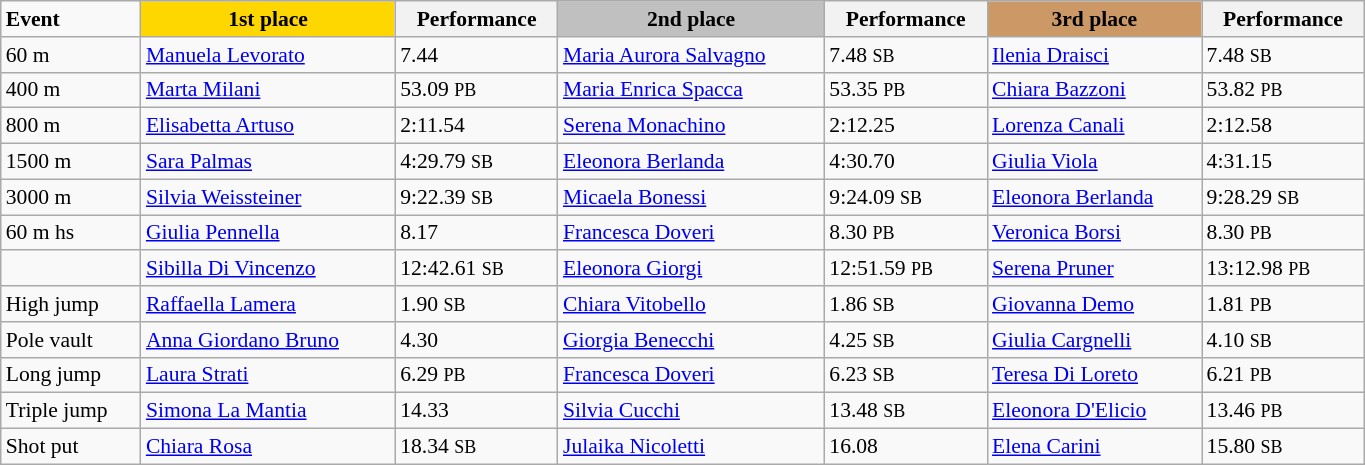<table class="wikitable" width=72% style="font-size:90%; text-align:left;">
<tr>
<td><strong>Event</strong></td>
<th style="background-color:gold;"> <strong>1st place</strong></th>
<th>Performance</th>
<th style="background-color:silver;"> <strong>2nd place</strong></th>
<th>Performance</th>
<th style="background-color:#CC9966;"> <strong>3rd place</strong></th>
<th>Performance</th>
</tr>
<tr>
<td>60 m</td>
<td><a href='#'>Manuela Levorato</a></td>
<td>7.44</td>
<td><a href='#'>Maria Aurora Salvagno</a></td>
<td>7.48 <small>SB</small></td>
<td><a href='#'>Ilenia Draisci</a></td>
<td>7.48 <small>SB</small></td>
</tr>
<tr>
<td>400 m</td>
<td><a href='#'>Marta Milani</a></td>
<td>53.09 <small>PB</small></td>
<td><a href='#'>Maria Enrica Spacca</a></td>
<td>53.35 <small>PB</small></td>
<td><a href='#'>Chiara Bazzoni</a></td>
<td>53.82 <small>PB</small></td>
</tr>
<tr>
<td>800 m</td>
<td><a href='#'>Elisabetta Artuso</a></td>
<td>2:11.54</td>
<td><a href='#'>Serena Monachino</a></td>
<td>2:12.25</td>
<td><a href='#'>Lorenza Canali</a></td>
<td>2:12.58</td>
</tr>
<tr>
<td>1500 m</td>
<td><a href='#'>Sara Palmas</a></td>
<td>4:29.79 <small>SB</small></td>
<td><a href='#'>Eleonora Berlanda</a></td>
<td>4:30.70</td>
<td><a href='#'>Giulia Viola</a></td>
<td>4:31.15</td>
</tr>
<tr>
<td>3000 m</td>
<td><a href='#'>Silvia Weissteiner</a></td>
<td>9:22.39 <small>SB</small></td>
<td><a href='#'>Micaela Bonessi</a></td>
<td>9:24.09 <small>SB</small></td>
<td><a href='#'>Eleonora Berlanda</a></td>
<td>9:28.29 <small>SB</small></td>
</tr>
<tr>
<td>60 m hs</td>
<td><a href='#'>Giulia Pennella</a></td>
<td>8.17</td>
<td><a href='#'>Francesca Doveri</a></td>
<td>8.30 <small>PB</small></td>
<td><a href='#'>Veronica Borsi</a></td>
<td>8.30 <small>PB</small></td>
</tr>
<tr>
<td></td>
<td><a href='#'>Sibilla Di Vincenzo</a></td>
<td>12:42.61 <small>SB</small></td>
<td><a href='#'>Eleonora Giorgi</a></td>
<td>12:51.59 <small>PB</small></td>
<td><a href='#'>Serena Pruner</a></td>
<td>13:12.98 <small>PB</small></td>
</tr>
<tr>
<td>High jump</td>
<td><a href='#'>Raffaella Lamera</a></td>
<td>1.90 <small>SB</small></td>
<td><a href='#'>Chiara Vitobello</a></td>
<td>1.86 <small>SB</small></td>
<td><a href='#'>Giovanna Demo</a></td>
<td>1.81 <small>PB</small></td>
</tr>
<tr>
<td>Pole vault</td>
<td><a href='#'>Anna Giordano Bruno</a></td>
<td>4.30</td>
<td><a href='#'>Giorgia Benecchi</a></td>
<td>4.25 <small>SB</small></td>
<td><a href='#'>Giulia Cargnelli</a></td>
<td>4.10 <small>SB</small></td>
</tr>
<tr>
<td>Long jump</td>
<td><a href='#'>Laura Strati</a></td>
<td>6.29 <small>PB</small></td>
<td><a href='#'>Francesca Doveri</a></td>
<td>6.23 <small>SB</small></td>
<td><a href='#'>Teresa Di Loreto</a></td>
<td>6.21 <small>PB</small></td>
</tr>
<tr>
<td>Triple jump</td>
<td><a href='#'>Simona La Mantia</a></td>
<td>14.33</td>
<td><a href='#'>Silvia Cucchi</a></td>
<td>13.48 <small>SB</small></td>
<td><a href='#'>Eleonora D'Elicio</a></td>
<td>13.46 <small>PB</small></td>
</tr>
<tr>
<td>Shot put</td>
<td><a href='#'>Chiara Rosa</a></td>
<td>18.34 <small>SB</small></td>
<td><a href='#'>Julaika Nicoletti</a></td>
<td>16.08</td>
<td><a href='#'>Elena Carini</a></td>
<td>15.80 <small>SB</small></td>
</tr>
</table>
